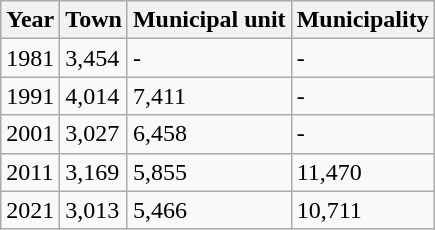<table class=wikitable>
<tr>
<th>Year</th>
<th>Town</th>
<th>Municipal unit</th>
<th>Municipality</th>
</tr>
<tr>
<td>1981</td>
<td>3,454</td>
<td>-</td>
<td>-</td>
</tr>
<tr>
<td>1991</td>
<td>4,014</td>
<td>7,411</td>
<td>-</td>
</tr>
<tr>
<td>2001</td>
<td>3,027</td>
<td>6,458</td>
<td>-</td>
</tr>
<tr>
<td>2011</td>
<td>3,169</td>
<td>5,855</td>
<td>11,470</td>
</tr>
<tr>
<td>2021</td>
<td>3,013</td>
<td>5,466</td>
<td>10,711</td>
</tr>
</table>
